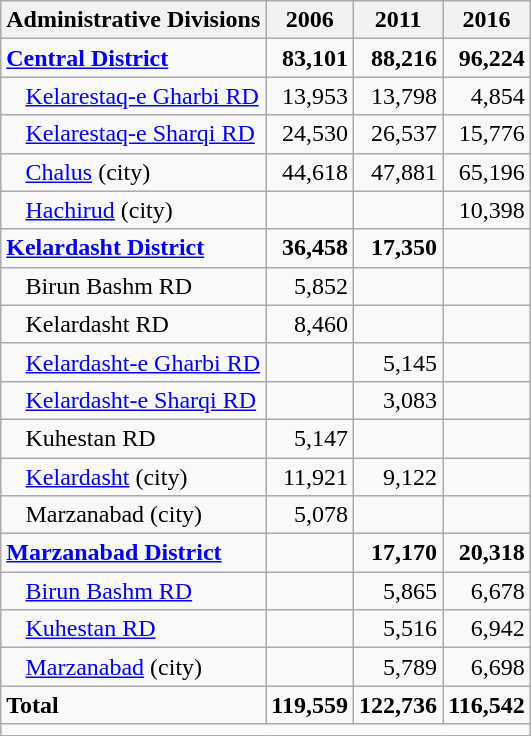<table class="wikitable">
<tr>
<th>Administrative Divisions</th>
<th>2006</th>
<th>2011</th>
<th>2016</th>
</tr>
<tr>
<td><strong><a href='#'>Central District</a></strong></td>
<td style="text-align: right;"><strong>83,101</strong></td>
<td style="text-align: right;"><strong>88,216</strong></td>
<td style="text-align: right;"><strong>96,224</strong></td>
</tr>
<tr>
<td style="padding-left: 1em;"><a href='#'>Kelarestaq-e Gharbi RD</a></td>
<td style="text-align: right;">13,953</td>
<td style="text-align: right;">13,798</td>
<td style="text-align: right;">4,854</td>
</tr>
<tr>
<td style="padding-left: 1em;"><a href='#'>Kelarestaq-e Sharqi RD</a></td>
<td style="text-align: right;">24,530</td>
<td style="text-align: right;">26,537</td>
<td style="text-align: right;">15,776</td>
</tr>
<tr>
<td style="padding-left: 1em;"><a href='#'>Chalus</a> (city)</td>
<td style="text-align: right;">44,618</td>
<td style="text-align: right;">47,881</td>
<td style="text-align: right;">65,196</td>
</tr>
<tr>
<td style="padding-left: 1em;"><a href='#'>Hachirud</a> (city)</td>
<td style="text-align: right;"></td>
<td style="text-align: right;"></td>
<td style="text-align: right;">10,398</td>
</tr>
<tr>
<td><strong><a href='#'>Kelardasht District</a></strong></td>
<td style="text-align: right;"><strong>36,458</strong></td>
<td style="text-align: right;"><strong>17,350</strong></td>
<td style="text-align: right;"></td>
</tr>
<tr>
<td style="padding-left: 1em;">Birun Bashm RD</td>
<td style="text-align: right;">5,852</td>
<td style="text-align: right;"></td>
<td style="text-align: right;"></td>
</tr>
<tr>
<td style="padding-left: 1em;">Kelardasht RD</td>
<td style="text-align: right;">8,460</td>
<td style="text-align: right;"></td>
<td style="text-align: right;"></td>
</tr>
<tr>
<td style="padding-left: 1em;"><a href='#'>Kelardasht-e Gharbi RD</a></td>
<td style="text-align: right;"></td>
<td style="text-align: right;">5,145</td>
<td style="text-align: right;"></td>
</tr>
<tr>
<td style="padding-left: 1em;"><a href='#'>Kelardasht-e Sharqi RD</a></td>
<td style="text-align: right;"></td>
<td style="text-align: right;">3,083</td>
<td style="text-align: right;"></td>
</tr>
<tr>
<td style="padding-left: 1em;">Kuhestan RD</td>
<td style="text-align: right;">5,147</td>
<td style="text-align: right;"></td>
<td style="text-align: right;"></td>
</tr>
<tr>
<td style="padding-left: 1em;"><a href='#'>Kelardasht</a> (city)</td>
<td style="text-align: right;">11,921</td>
<td style="text-align: right;">9,122</td>
<td style="text-align: right;"></td>
</tr>
<tr>
<td style="padding-left: 1em;">Marzanabad (city)</td>
<td style="text-align: right;">5,078</td>
<td style="text-align: right;"></td>
<td style="text-align: right;"></td>
</tr>
<tr>
<td><strong><a href='#'>Marzanabad District</a></strong></td>
<td style="text-align: right;"></td>
<td style="text-align: right;"><strong>17,170</strong></td>
<td style="text-align: right;"><strong>20,318</strong></td>
</tr>
<tr>
<td style="padding-left: 1em;"><a href='#'>Birun Bashm RD</a></td>
<td style="text-align: right;"></td>
<td style="text-align: right;">5,865</td>
<td style="text-align: right;">6,678</td>
</tr>
<tr>
<td style="padding-left: 1em;"><a href='#'>Kuhestan RD</a></td>
<td style="text-align: right;"></td>
<td style="text-align: right;">5,516</td>
<td style="text-align: right;">6,942</td>
</tr>
<tr>
<td style="padding-left: 1em;"><a href='#'>Marzanabad</a> (city)</td>
<td style="text-align: right;"></td>
<td style="text-align: right;">5,789</td>
<td style="text-align: right;">6,698</td>
</tr>
<tr>
<td><strong>Total</strong></td>
<td style="text-align: right;"><strong>119,559</strong></td>
<td style="text-align: right;"><strong>122,736</strong></td>
<td style="text-align: right;"><strong>116,542</strong></td>
</tr>
<tr>
<td colspan=4></td>
</tr>
</table>
